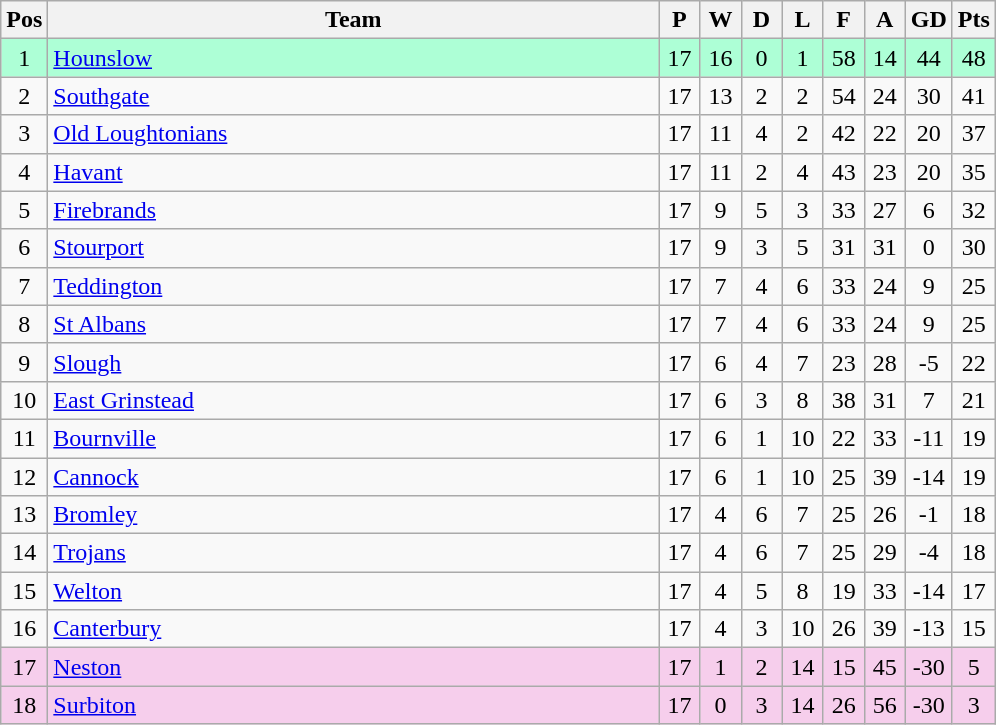<table class="wikitable" style="font-size: 100%">
<tr>
<th width=20>Pos</th>
<th width=400>Team</th>
<th width=20>P</th>
<th width=20>W</th>
<th width=20>D</th>
<th width=20>L</th>
<th width=20>F</th>
<th width=20>A</th>
<th width=20>GD</th>
<th width=20>Pts</th>
</tr>
<tr align=center style="background: #ADFFD6;">
<td>1</td>
<td align="left"><a href='#'>Hounslow</a></td>
<td>17</td>
<td>16</td>
<td>0</td>
<td>1</td>
<td>58</td>
<td>14</td>
<td>44</td>
<td>48</td>
</tr>
<tr align=center>
<td>2</td>
<td align="left"><a href='#'>Southgate</a></td>
<td>17</td>
<td>13</td>
<td>2</td>
<td>2</td>
<td>54</td>
<td>24</td>
<td>30</td>
<td>41</td>
</tr>
<tr align=center>
<td>3</td>
<td align="left"><a href='#'>Old Loughtonians</a></td>
<td>17</td>
<td>11</td>
<td>4</td>
<td>2</td>
<td>42</td>
<td>22</td>
<td>20</td>
<td>37</td>
</tr>
<tr align=center>
<td>4</td>
<td align="left"><a href='#'>Havant</a></td>
<td>17</td>
<td>11</td>
<td>2</td>
<td>4</td>
<td>43</td>
<td>23</td>
<td>20</td>
<td>35</td>
</tr>
<tr align=center>
<td>5</td>
<td align="left"><a href='#'>Firebrands</a></td>
<td>17</td>
<td>9</td>
<td>5</td>
<td>3</td>
<td>33</td>
<td>27</td>
<td>6</td>
<td>32</td>
</tr>
<tr align=center>
<td>6</td>
<td align="left"><a href='#'>Stourport</a></td>
<td>17</td>
<td>9</td>
<td>3</td>
<td>5</td>
<td>31</td>
<td>31</td>
<td>0</td>
<td>30</td>
</tr>
<tr align=center>
<td>7</td>
<td align="left"><a href='#'>Teddington</a></td>
<td>17</td>
<td>7</td>
<td>4</td>
<td>6</td>
<td>33</td>
<td>24</td>
<td>9</td>
<td>25</td>
</tr>
<tr align=center>
<td>8</td>
<td align="left"><a href='#'>St Albans</a></td>
<td>17</td>
<td>7</td>
<td>4</td>
<td>6</td>
<td>33</td>
<td>24</td>
<td>9</td>
<td>25</td>
</tr>
<tr align=center>
<td>9</td>
<td align="left"><a href='#'>Slough</a></td>
<td>17</td>
<td>6</td>
<td>4</td>
<td>7</td>
<td>23</td>
<td>28</td>
<td>-5</td>
<td>22</td>
</tr>
<tr align=center>
<td>10</td>
<td align="left"><a href='#'>East Grinstead</a></td>
<td>17</td>
<td>6</td>
<td>3</td>
<td>8</td>
<td>38</td>
<td>31</td>
<td>7</td>
<td>21</td>
</tr>
<tr align=center>
<td>11</td>
<td align="left"><a href='#'>Bournville</a></td>
<td>17</td>
<td>6</td>
<td>1</td>
<td>10</td>
<td>22</td>
<td>33</td>
<td>-11</td>
<td>19</td>
</tr>
<tr align=center>
<td>12</td>
<td align="left"><a href='#'>Cannock</a></td>
<td>17</td>
<td>6</td>
<td>1</td>
<td>10</td>
<td>25</td>
<td>39</td>
<td>-14</td>
<td>19</td>
</tr>
<tr align=center>
<td>13</td>
<td align="left"><a href='#'>Bromley</a></td>
<td>17</td>
<td>4</td>
<td>6</td>
<td>7</td>
<td>25</td>
<td>26</td>
<td>-1</td>
<td>18</td>
</tr>
<tr align=center>
<td>14</td>
<td align="left"><a href='#'>Trojans</a></td>
<td>17</td>
<td>4</td>
<td>6</td>
<td>7</td>
<td>25</td>
<td>29</td>
<td>-4</td>
<td>18</td>
</tr>
<tr align=center>
<td>15</td>
<td align="left"><a href='#'>Welton</a></td>
<td>17</td>
<td>4</td>
<td>5</td>
<td>8</td>
<td>19</td>
<td>33</td>
<td>-14</td>
<td>17</td>
</tr>
<tr align=center>
<td>16</td>
<td align="left"><a href='#'>Canterbury</a></td>
<td>17</td>
<td>4</td>
<td>3</td>
<td>10</td>
<td>26</td>
<td>39</td>
<td>-13</td>
<td>15</td>
</tr>
<tr align=center style="background: #F6CEEC;">
<td>17</td>
<td align="left"><a href='#'>Neston</a></td>
<td>17</td>
<td>1</td>
<td>2</td>
<td>14</td>
<td>15</td>
<td>45</td>
<td>-30</td>
<td>5</td>
</tr>
<tr align=center style="background: #F6CEEC;">
<td>18</td>
<td align="left"><a href='#'>Surbiton</a></td>
<td>17</td>
<td>0</td>
<td>3</td>
<td>14</td>
<td>26</td>
<td>56</td>
<td>-30</td>
<td>3</td>
</tr>
</table>
